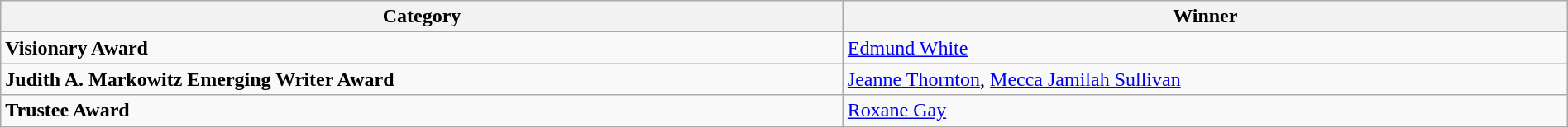<table class="wikitable" width="100%">
<tr>
<th>Category</th>
<th>Winner</th>
</tr>
<tr>
<td><strong>Visionary Award</strong></td>
<td><a href='#'>Edmund White</a></td>
</tr>
<tr>
<td><strong>Judith A. Markowitz Emerging Writer Award</strong></td>
<td><a href='#'>Jeanne Thornton</a>, <a href='#'>Mecca Jamilah Sullivan</a></td>
</tr>
<tr>
<td><strong>Trustee Award</strong></td>
<td><a href='#'>Roxane Gay</a></td>
</tr>
</table>
